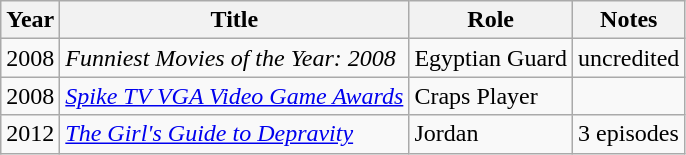<table class="wikitable">
<tr>
<th>Year</th>
<th>Title</th>
<th>Role</th>
<th>Notes</th>
</tr>
<tr>
<td>2008</td>
<td><em>Funniest Movies of the Year: 2008</em></td>
<td>Egyptian Guard</td>
<td>uncredited</td>
</tr>
<tr>
<td>2008</td>
<td><em><a href='#'>Spike TV VGA Video Game Awards</a></em></td>
<td>Craps Player</td>
<td></td>
</tr>
<tr>
<td>2012</td>
<td><em><a href='#'>The Girl's Guide to Depravity</a></em></td>
<td>Jordan</td>
<td>3 episodes</td>
</tr>
</table>
